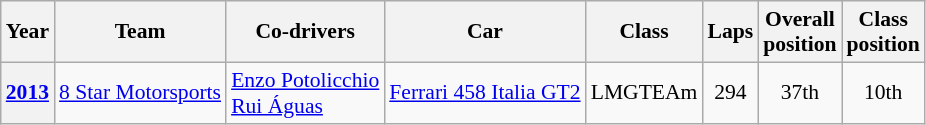<table class="wikitable" style="text-align:center; font-size:90%">
<tr>
<th>Year</th>
<th>Team</th>
<th>Co-drivers</th>
<th>Car</th>
<th>Class</th>
<th>Laps</th>
<th>Overall<br>position</th>
<th>Class<br>position</th>
</tr>
<tr>
<th><a href='#'>2013</a></th>
<td align="left"> <a href='#'>8 Star Motorsports</a></td>
<td align="left"> <a href='#'>Enzo Potolicchio</a><br> <a href='#'>Rui Águas</a></td>
<td align="left"><a href='#'>Ferrari 458 Italia GT2</a></td>
<td>LMGTEAm</td>
<td>294</td>
<td>37th</td>
<td>10th</td>
</tr>
</table>
